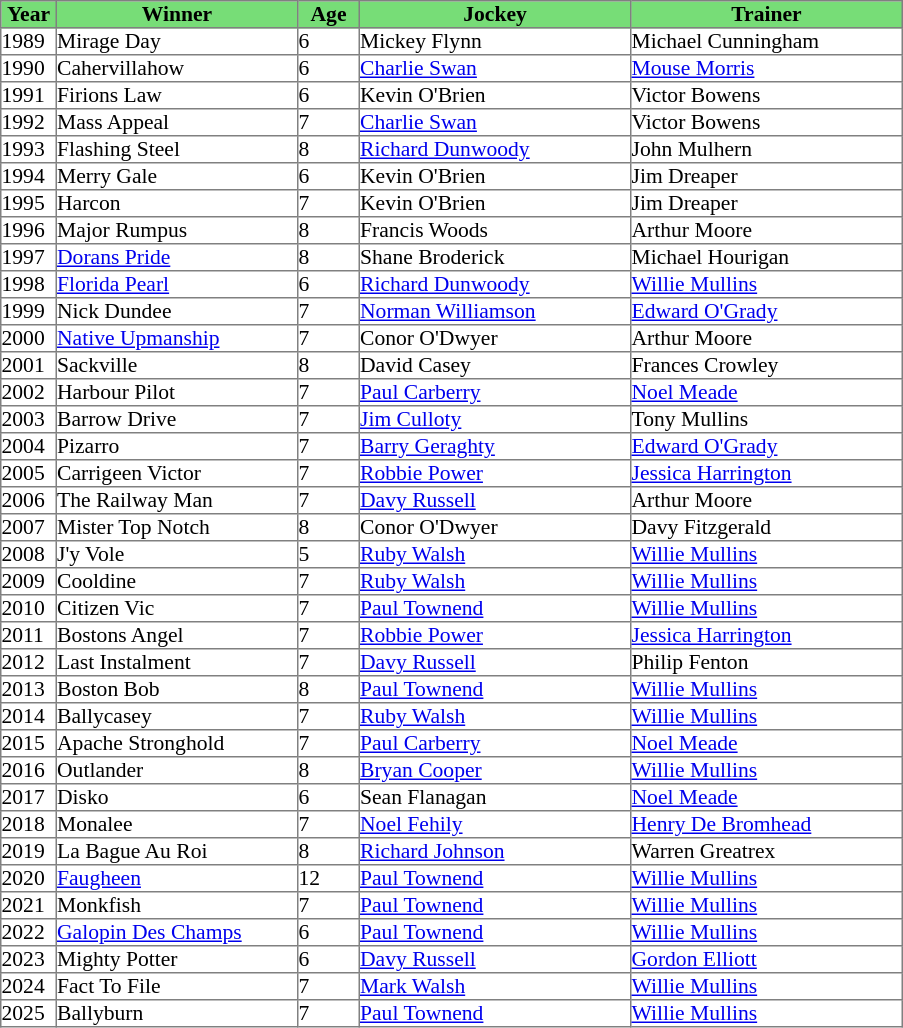<table class = "sortable" | border="1" cellpadding="0" style="border-collapse: collapse; font-size:90%">
<tr bgcolor="#77dd77" align="center">
<th width="36px"><strong>Year</strong><br></th>
<th width="160px"><strong>Winner</strong><br></th>
<th width="40px"><strong>Age</strong><br></th>
<th width="180px"><strong>Jockey</strong><br></th>
<th width="180px"><strong>Trainer</strong><br></th>
</tr>
<tr>
<td>1989</td>
<td>Mirage Day</td>
<td>6</td>
<td>Mickey Flynn</td>
<td>Michael Cunningham</td>
</tr>
<tr>
<td>1990</td>
<td>Cahervillahow</td>
<td>6</td>
<td><a href='#'>Charlie Swan</a></td>
<td><a href='#'>Mouse Morris</a></td>
</tr>
<tr>
<td>1991</td>
<td>Firions Law</td>
<td>6</td>
<td>Kevin O'Brien</td>
<td>Victor Bowens</td>
</tr>
<tr>
<td>1992</td>
<td>Mass Appeal</td>
<td>7</td>
<td><a href='#'>Charlie Swan</a></td>
<td>Victor Bowens</td>
</tr>
<tr>
<td>1993</td>
<td>Flashing Steel</td>
<td>8</td>
<td><a href='#'>Richard Dunwoody</a></td>
<td>John Mulhern</td>
</tr>
<tr>
<td>1994</td>
<td>Merry Gale</td>
<td>6</td>
<td>Kevin O'Brien</td>
<td>Jim Dreaper</td>
</tr>
<tr>
<td>1995</td>
<td>Harcon</td>
<td>7</td>
<td>Kevin O'Brien</td>
<td>Jim Dreaper</td>
</tr>
<tr>
<td>1996</td>
<td>Major Rumpus</td>
<td>8</td>
<td>Francis Woods</td>
<td>Arthur Moore</td>
</tr>
<tr>
<td>1997</td>
<td><a href='#'>Dorans Pride</a></td>
<td>8</td>
<td>Shane Broderick</td>
<td>Michael Hourigan</td>
</tr>
<tr>
<td>1998</td>
<td><a href='#'>Florida Pearl</a></td>
<td>6</td>
<td><a href='#'>Richard Dunwoody</a></td>
<td><a href='#'>Willie Mullins</a></td>
</tr>
<tr>
<td>1999</td>
<td>Nick Dundee</td>
<td>7</td>
<td><a href='#'>Norman Williamson</a></td>
<td><a href='#'>Edward O'Grady</a></td>
</tr>
<tr>
<td>2000</td>
<td><a href='#'>Native Upmanship</a></td>
<td>7</td>
<td>Conor O'Dwyer</td>
<td>Arthur Moore</td>
</tr>
<tr>
<td>2001</td>
<td>Sackville</td>
<td>8</td>
<td>David Casey</td>
<td>Frances Crowley</td>
</tr>
<tr>
<td>2002</td>
<td>Harbour Pilot</td>
<td>7</td>
<td><a href='#'>Paul Carberry</a></td>
<td><a href='#'>Noel Meade</a></td>
</tr>
<tr>
<td>2003</td>
<td>Barrow Drive</td>
<td>7</td>
<td><a href='#'>Jim Culloty</a></td>
<td>Tony Mullins</td>
</tr>
<tr>
<td>2004</td>
<td>Pizarro</td>
<td>7</td>
<td><a href='#'>Barry Geraghty</a></td>
<td><a href='#'>Edward O'Grady</a></td>
</tr>
<tr>
<td>2005</td>
<td>Carrigeen Victor</td>
<td>7</td>
<td><a href='#'>Robbie Power</a></td>
<td><a href='#'>Jessica Harrington</a></td>
</tr>
<tr>
<td>2006</td>
<td>The Railway Man</td>
<td>7</td>
<td><a href='#'>Davy Russell</a></td>
<td>Arthur Moore</td>
</tr>
<tr>
<td>2007</td>
<td>Mister Top Notch</td>
<td>8</td>
<td>Conor O'Dwyer</td>
<td>Davy Fitzgerald</td>
</tr>
<tr>
<td>2008</td>
<td>J'y Vole</td>
<td>5</td>
<td><a href='#'>Ruby Walsh</a></td>
<td><a href='#'>Willie Mullins</a></td>
</tr>
<tr>
<td>2009</td>
<td>Cooldine</td>
<td>7</td>
<td><a href='#'>Ruby Walsh</a></td>
<td><a href='#'>Willie Mullins</a></td>
</tr>
<tr>
<td>2010</td>
<td>Citizen Vic</td>
<td>7</td>
<td><a href='#'>Paul Townend</a></td>
<td><a href='#'>Willie Mullins</a></td>
</tr>
<tr>
<td>2011</td>
<td>Bostons Angel</td>
<td>7</td>
<td><a href='#'>Robbie Power</a></td>
<td><a href='#'>Jessica Harrington</a></td>
</tr>
<tr>
<td>2012</td>
<td>Last Instalment</td>
<td>7</td>
<td><a href='#'>Davy Russell</a></td>
<td>Philip Fenton</td>
</tr>
<tr>
<td>2013</td>
<td>Boston Bob</td>
<td>8</td>
<td><a href='#'>Paul Townend</a></td>
<td><a href='#'>Willie Mullins</a></td>
</tr>
<tr>
<td>2014</td>
<td>Ballycasey</td>
<td>7</td>
<td><a href='#'>Ruby Walsh</a></td>
<td><a href='#'>Willie Mullins</a></td>
</tr>
<tr>
<td>2015</td>
<td>Apache Stronghold</td>
<td>7</td>
<td><a href='#'>Paul Carberry</a></td>
<td><a href='#'>Noel Meade</a></td>
</tr>
<tr>
<td>2016</td>
<td>Outlander</td>
<td>8</td>
<td><a href='#'>Bryan Cooper</a></td>
<td><a href='#'>Willie Mullins</a></td>
</tr>
<tr>
<td>2017</td>
<td>Disko</td>
<td>6</td>
<td>Sean Flanagan</td>
<td><a href='#'>Noel Meade</a></td>
</tr>
<tr>
<td>2018</td>
<td>Monalee</td>
<td>7</td>
<td><a href='#'>Noel Fehily</a></td>
<td><a href='#'>Henry De Bromhead</a></td>
</tr>
<tr>
<td>2019</td>
<td>La Bague Au Roi</td>
<td>8</td>
<td><a href='#'>Richard Johnson</a></td>
<td>Warren Greatrex</td>
</tr>
<tr>
<td>2020</td>
<td><a href='#'>Faugheen</a></td>
<td>12</td>
<td><a href='#'>Paul Townend</a></td>
<td><a href='#'>Willie Mullins</a></td>
</tr>
<tr>
<td>2021</td>
<td>Monkfish</td>
<td>7</td>
<td><a href='#'>Paul Townend</a></td>
<td><a href='#'>Willie Mullins</a></td>
</tr>
<tr>
<td>2022</td>
<td><a href='#'>Galopin Des Champs</a></td>
<td>6</td>
<td><a href='#'>Paul Townend</a></td>
<td><a href='#'>Willie Mullins</a></td>
</tr>
<tr>
<td>2023</td>
<td>Mighty Potter</td>
<td>6</td>
<td><a href='#'>Davy Russell</a></td>
<td><a href='#'>Gordon Elliott</a></td>
</tr>
<tr>
<td>2024</td>
<td>Fact To File</td>
<td>7</td>
<td><a href='#'>Mark Walsh</a></td>
<td><a href='#'>Willie Mullins</a></td>
</tr>
<tr>
<td>2025</td>
<td>Ballyburn</td>
<td>7</td>
<td><a href='#'>Paul Townend</a></td>
<td><a href='#'>Willie Mullins</a></td>
</tr>
</table>
